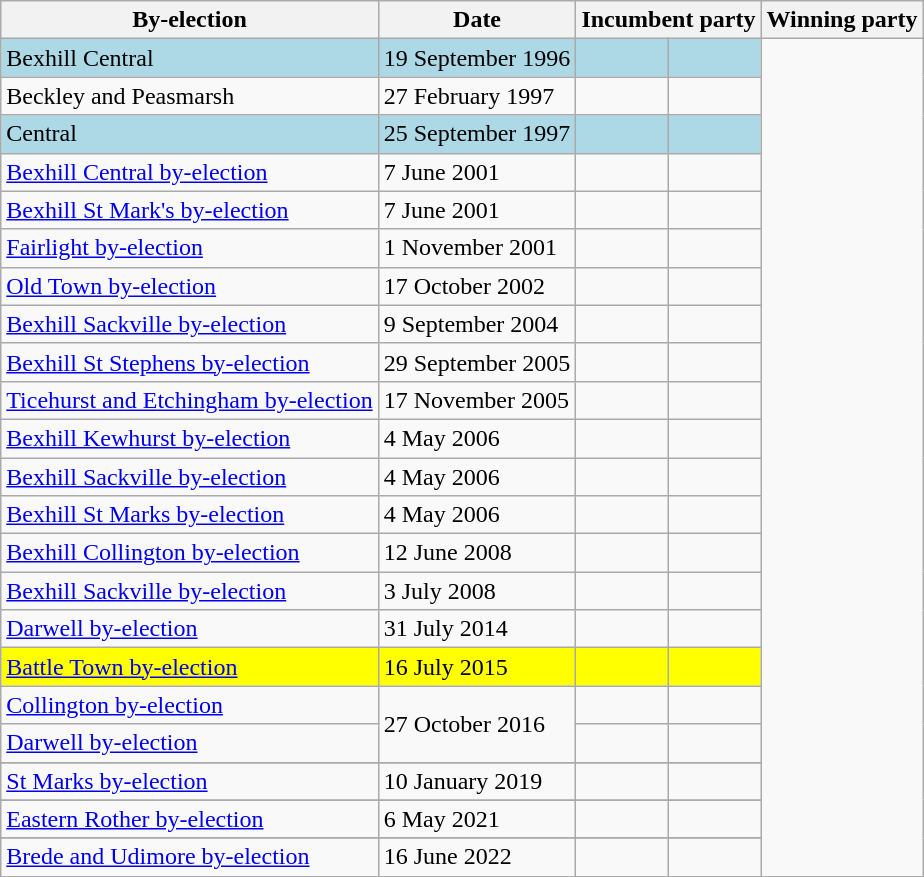<table class="wikitable">
<tr>
<th>By-election</th>
<th>Date</th>
<th colspan=2>Incumbent party</th>
<th colspan=2>Winning party</th>
</tr>
<tr bgcolor=lightblue>
<td>Bexhill Central</td>
<td>19 September 1996</td>
<td></td>
<td></td>
</tr>
<tr bgcolor=>
<td>Beckley and Peasmarsh</td>
<td>27 February 1997</td>
<td></td>
<td></td>
</tr>
<tr bgcolor=lightblue>
<td>Central</td>
<td>25 September 1997</td>
<td></td>
<td></td>
</tr>
<tr bgcolor=>
<td><a href='#'>Bexhill Central by-election</a></td>
<td>7 June 2001</td>
<td></td>
<td></td>
</tr>
<tr bgcolor=>
<td><a href='#'>Bexhill St Mark's by-election</a></td>
<td>7 June 2001</td>
<td></td>
<td></td>
</tr>
<tr bgcolor=>
<td><a href='#'>Fairlight by-election</a></td>
<td>1 November 2001</td>
<td></td>
<td></td>
</tr>
<tr bgcolor=>
<td><a href='#'>Old Town by-election</a></td>
<td>17 October 2002</td>
<td></td>
<td></td>
</tr>
<tr bgcolor=>
<td><a href='#'>Bexhill Sackville by-election</a></td>
<td>9 September 2004</td>
<td></td>
<td></td>
</tr>
<tr bgcolor=>
<td><a href='#'>Bexhill St Stephens by-election</a></td>
<td>29 September 2005</td>
<td></td>
<td></td>
</tr>
<tr bgcolor=>
<td><a href='#'>Ticehurst and Etchingham by-election</a></td>
<td>17 November 2005</td>
<td></td>
<td></td>
</tr>
<tr bgcolor=>
<td><a href='#'>Bexhill Kewhurst by-election</a></td>
<td>4 May 2006</td>
<td></td>
<td></td>
</tr>
<tr bgcolor=>
<td><a href='#'>Bexhill Sackville by-election</a></td>
<td>4 May 2006</td>
<td></td>
<td></td>
</tr>
<tr bgcolor=>
<td><a href='#'>Bexhill St Marks by-election</a></td>
<td>4 May 2006</td>
<td></td>
<td></td>
</tr>
<tr bgcolor=>
<td><a href='#'>Bexhill Collington by-election</a></td>
<td>12 June 2008</td>
<td></td>
<td></td>
</tr>
<tr bgcolor=>
<td><a href='#'>Bexhill Sackville by-election</a></td>
<td>3 July 2008</td>
<td></td>
<td></td>
</tr>
<tr bgcolor=>
<td><a href='#'>Darwell by-election</a></td>
<td>31 July 2014</td>
<td></td>
<td></td>
</tr>
<tr bgcolor=yellow>
<td><a href='#'>Battle Town by-election</a></td>
<td>16 July 2015</td>
<td></td>
<td></td>
</tr>
<tr bgcolor=>
<td><a href='#'>Collington by-election</a></td>
<td rowspan=2>27 October 2016</td>
<td></td>
<td></td>
</tr>
<tr bgcolor=>
<td><a href='#'>Darwell by-election</a></td>
<td></td>
<td></td>
</tr>
<tr>
</tr>
<tr bgcolor=>
<td><a href='#'>St Marks by-election</a></td>
<td>10 January 2019</td>
<td></td>
<td></td>
</tr>
<tr>
</tr>
<tr bgcolor=>
<td><a href='#'>Eastern Rother by-election</a></td>
<td>6 May 2021</td>
<td></td>
<td></td>
</tr>
<tr>
</tr>
<tr bgcolor=>
<td><a href='#'>Brede and Udimore by-election</a></td>
<td>16 June 2022</td>
<td></td>
<td></td>
</tr>
</table>
